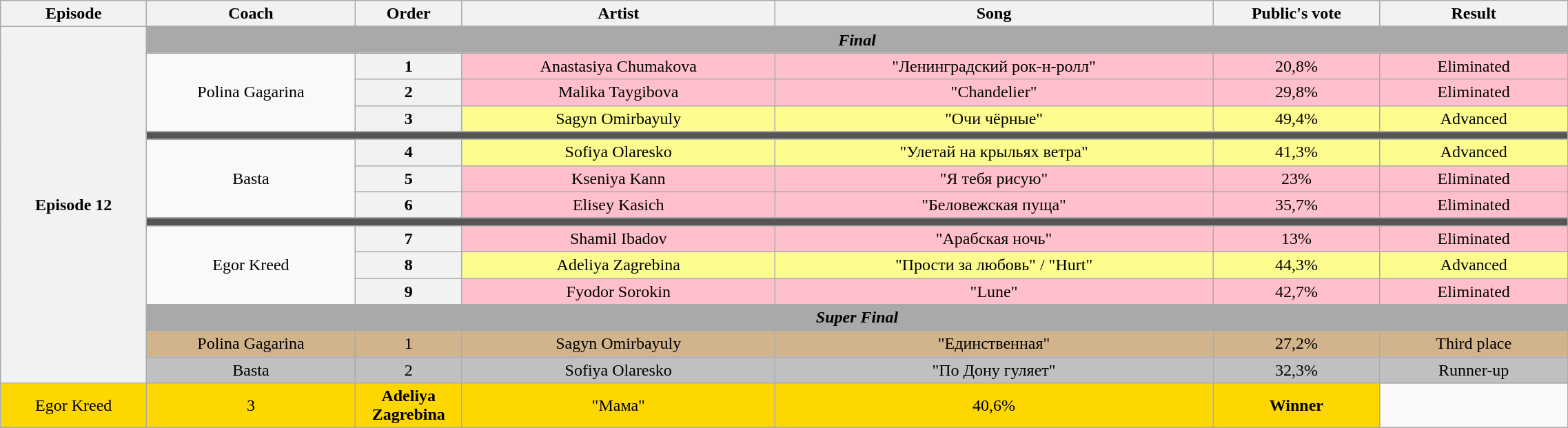<table class="wikitable" style="text-align:center; width:120%;">
<tr>
<th style="width:07%;">Episode</th>
<th style="width:10%;">Coach</th>
<th style="width:05%;">Order</th>
<th style="width:15%;">Artist</th>
<th style="width:21%;">Song</th>
<th style="width:08%;">Public's vote</th>
<th style="width:09%;">Result</th>
</tr>
<tr>
<th rowspan=17 scope="row">Episode 12 <br> </th>
</tr>
<tr>
<td colspan=6 style = "background: darkgray"><strong><em>Final</em></strong></td>
</tr>
<tr>
<td rowspan=3>Polina Gagarina</td>
<th>1</th>
<td style="background:pink;">Anastasiya Chumakova</td>
<td style="background:pink;">"Ленинградский рок-н-ролл"</td>
<td style="background:pink;">20,8%</td>
<td style="background:pink;">Eliminated</td>
</tr>
<tr>
<th>2</th>
<td style="background:pink;">Malika Taygibova</td>
<td style="background:pink;">"Chandelier"</td>
<td style="background:pink;">29,8%</td>
<td style="background:pink;">Eliminated</td>
</tr>
<tr>
<th>3</th>
<td style="background:#fdfc8f;">Sagyn Omirbayuly</td>
<td style="background:#fdfc8f;">"Очи чёрные"</td>
<td style="background:#fdfc8f;">49,4%</td>
<td style="background:#fdfc8f;">Advanced</td>
</tr>
<tr>
<td colspan=6 style="background:#555555;"></td>
</tr>
<tr>
<td rowspan=3>Basta</td>
<th>4</th>
<td style="background:#fdfc8f;">Sofiya Olaresko</td>
<td style="background:#fdfc8f;">"Улетай на крыльях ветра"</td>
<td style="background:#fdfc8f;">41,3%</td>
<td style="background:#fdfc8f;">Advanced</td>
</tr>
<tr>
<th>5</th>
<td style="background:pink;">Kseniya Kann</td>
<td style="background:pink;">"Я тебя рисую"</td>
<td style="background:pink;">23%</td>
<td style="background:pink;">Eliminated</td>
</tr>
<tr>
<th>6</th>
<td style="background:pink;">Elisey Kasich</td>
<td style="background:pink;">"Беловежская пуща"</td>
<td style="background:pink;">35,7%</td>
<td style="background:pink;">Eliminated</td>
</tr>
<tr>
<td colspan=6 style="background:#555555;"></td>
</tr>
<tr>
<td rowspan=3>Egor Kreed</td>
<th>7</th>
<td style="background:pink;">Shamil Ibadov</td>
<td style="background:pink;">"Арабская ночь"</td>
<td style="background:pink;">13%</td>
<td style="background:pink;">Eliminated</td>
</tr>
<tr>
<th>8</th>
<td style="background:#fdfc8f;">Adeliya Zagrebina</td>
<td style="background:#fdfc8f;">"Прости за любовь" / "Hurt"</td>
<td style="background:#fdfc8f;">44,3%</td>
<td style="background:#fdfc8f;">Advanced</td>
</tr>
<tr>
<th>9</th>
<td style="background:pink;">Fyodor Sorokin</td>
<td style="background:pink;">"Lune"</td>
<td style="background:pink;">42,7%</td>
<td style="background:pink;">Eliminated</td>
</tr>
<tr>
<td colspan = 6 style = "background: darkgray"><strong><em>Super Final</em></strong></td>
</tr>
<tr>
</tr>
<tr bgcolor="tan">
<td>Polina Gagarina</td>
<td>1</td>
<td>Sagyn Omirbayuly</td>
<td>"Единственная"</td>
<td>27,2%</td>
<td>Third place</td>
</tr>
<tr bgcolor="silver">
<td>Basta</td>
<td>2</td>
<td>Sofiya Olaresko</td>
<td>"По Дону гуляет"</td>
<td>32,3%</td>
<td>Runner-up</td>
</tr>
<tr bgcolor="gold">
<td>Egor Kreed</td>
<td>3</td>
<td><strong>Adeliya Zagrebina</strong></td>
<td>"Мама"</td>
<td>40,6%</td>
<td><strong>Winner</strong></td>
</tr>
</table>
